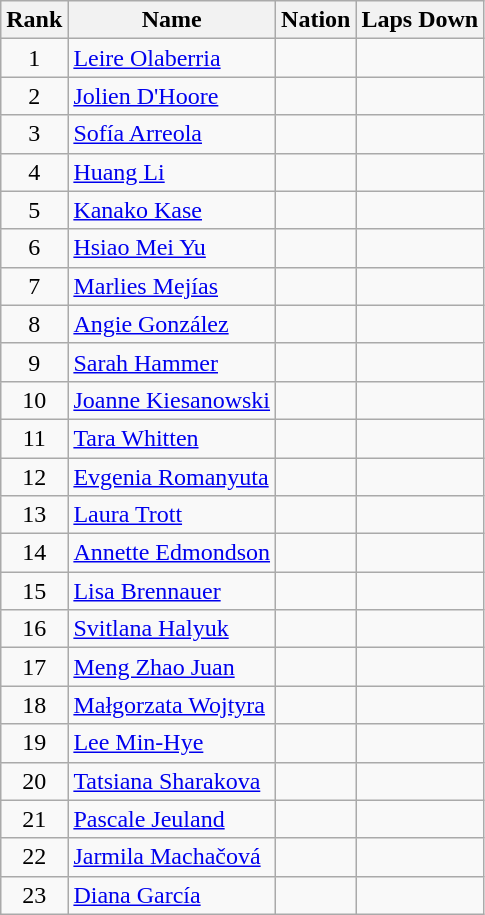<table class="wikitable sortable" style="text-align:center">
<tr>
<th>Rank</th>
<th>Name</th>
<th>Nation</th>
<th>Laps Down</th>
</tr>
<tr>
<td>1</td>
<td align=left><a href='#'>Leire Olaberria</a></td>
<td align=left></td>
<td></td>
</tr>
<tr>
<td>2</td>
<td align=left><a href='#'>Jolien D'Hoore</a></td>
<td align=left></td>
<td></td>
</tr>
<tr>
<td>3</td>
<td align=left><a href='#'>Sofía Arreola</a></td>
<td align=left></td>
<td></td>
</tr>
<tr>
<td>4</td>
<td align=left><a href='#'>Huang Li</a></td>
<td align=left></td>
<td></td>
</tr>
<tr>
<td>5</td>
<td align=left><a href='#'>Kanako Kase</a></td>
<td align=left></td>
<td></td>
</tr>
<tr>
<td>6</td>
<td align=left><a href='#'>Hsiao Mei Yu</a></td>
<td align=left></td>
<td></td>
</tr>
<tr>
<td>7</td>
<td align=left><a href='#'>Marlies Mejías</a></td>
<td align=left></td>
<td></td>
</tr>
<tr>
<td>8</td>
<td align=left><a href='#'>Angie González</a></td>
<td align=left></td>
<td></td>
</tr>
<tr>
<td>9</td>
<td align=left><a href='#'>Sarah Hammer</a></td>
<td align=left></td>
<td></td>
</tr>
<tr>
<td>10</td>
<td align=left><a href='#'>Joanne Kiesanowski</a></td>
<td align=left></td>
<td></td>
</tr>
<tr>
<td>11</td>
<td align=left><a href='#'>Tara Whitten</a></td>
<td align=left></td>
<td></td>
</tr>
<tr>
<td>12</td>
<td align=left><a href='#'>Evgenia Romanyuta</a></td>
<td align=left></td>
<td></td>
</tr>
<tr>
<td>13</td>
<td align=left><a href='#'>Laura Trott</a></td>
<td align=left></td>
<td></td>
</tr>
<tr>
<td>14</td>
<td align=left><a href='#'>Annette Edmondson</a></td>
<td align=left></td>
<td></td>
</tr>
<tr>
<td>15</td>
<td align=left><a href='#'>Lisa Brennauer</a></td>
<td align=left></td>
<td></td>
</tr>
<tr>
<td>16</td>
<td align=left><a href='#'>Svitlana Halyuk</a></td>
<td align=left></td>
<td></td>
</tr>
<tr>
<td>17</td>
<td align=left><a href='#'>Meng Zhao Juan</a></td>
<td align=left></td>
<td></td>
</tr>
<tr>
<td>18</td>
<td align=left><a href='#'>Małgorzata Wojtyra</a></td>
<td align=left></td>
<td></td>
</tr>
<tr>
<td>19</td>
<td align=left><a href='#'>Lee Min-Hye</a></td>
<td align=left></td>
<td></td>
</tr>
<tr>
<td>20</td>
<td align=left><a href='#'>Tatsiana Sharakova</a></td>
<td align=left></td>
<td></td>
</tr>
<tr>
<td>21</td>
<td align=left><a href='#'>Pascale Jeuland</a></td>
<td align=left></td>
<td></td>
</tr>
<tr>
<td>22</td>
<td align=left><a href='#'>Jarmila Machačová</a></td>
<td align=left></td>
<td></td>
</tr>
<tr>
<td>23</td>
<td align=left><a href='#'>Diana García</a></td>
<td align=left></td>
<td></td>
</tr>
</table>
